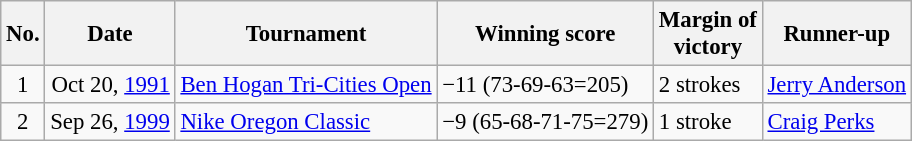<table class="wikitable" style="font-size:95%;">
<tr>
<th>No.</th>
<th>Date</th>
<th>Tournament</th>
<th>Winning score</th>
<th>Margin of<br>victory</th>
<th>Runner-up</th>
</tr>
<tr>
<td align=center>1</td>
<td align=right>Oct 20, <a href='#'>1991</a></td>
<td><a href='#'>Ben Hogan Tri-Cities Open</a></td>
<td>−11 (73-69-63=205)</td>
<td>2 strokes</td>
<td> <a href='#'>Jerry Anderson</a></td>
</tr>
<tr>
<td align=center>2</td>
<td align=right>Sep 26, <a href='#'>1999</a></td>
<td><a href='#'>Nike Oregon Classic</a></td>
<td>−9 (65-68-71-75=279)</td>
<td>1 stroke</td>
<td> <a href='#'>Craig Perks</a></td>
</tr>
</table>
